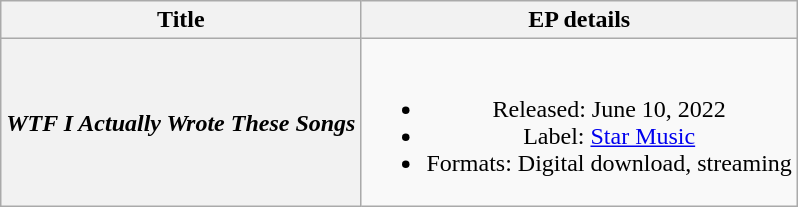<table class="wikitable plainrowheaders" style="text-align:center;">
<tr>
<th>Title</th>
<th>EP details</th>
</tr>
<tr>
<th scope="row"><em>WTF I Actually Wrote These Songs</em></th>
<td><br><ul><li>Released: June 10, 2022</li><li>Label: <a href='#'>Star Music</a></li><li>Formats: Digital download, streaming</li></ul></td>
</tr>
</table>
